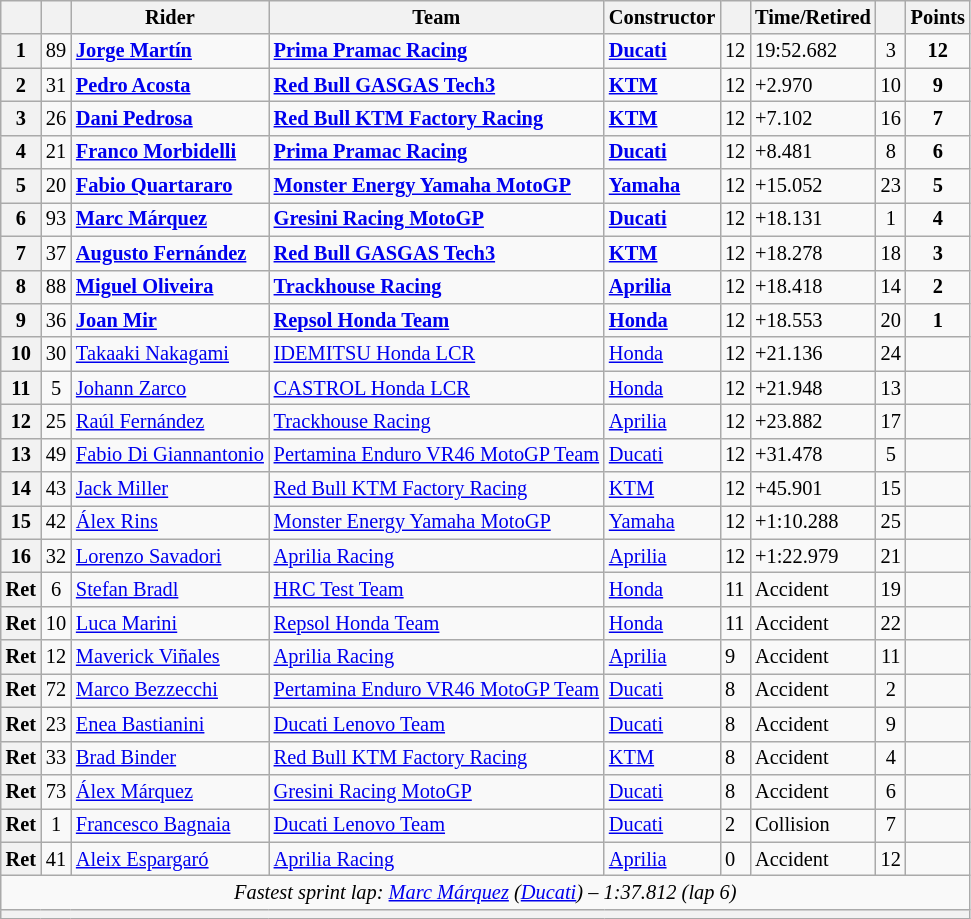<table class="wikitable sortable" style="font-size: 85%;">
<tr>
<th scope="col"></th>
<th scope="col"></th>
<th scope="col">Rider</th>
<th scope="col">Team</th>
<th scope="col">Constructor</th>
<th scope="col" class="unsortable"></th>
<th scope="col" class="unsortable">Time/Retired</th>
<th scope="col"></th>
<th scope="col">Points</th>
</tr>
<tr>
<th scope="row">1</th>
<td align="center">89</td>
<td data-sort-value="mart"> <strong><a href='#'>Jorge Martín</a></strong></td>
<td><strong><a href='#'>Prima Pramac Racing</a></strong></td>
<td><strong><a href='#'>Ducati</a></strong></td>
<td>12</td>
<td>19:52.682</td>
<td align="center">3</td>
<td align="center"><strong>12</strong></td>
</tr>
<tr>
<th scope="row">2</th>
<td align="center">31</td>
<td data-sort-value="aco"> <strong><a href='#'>Pedro Acosta</a></strong></td>
<td><strong><a href='#'>Red Bull GASGAS Tech3</a></strong></td>
<td><strong><a href='#'>KTM</a></strong></td>
<td>12</td>
<td>+2.970</td>
<td align="center">10</td>
<td align="center"><strong>9</strong></td>
</tr>
<tr>
<th scope="row">3</th>
<td align="center">26</td>
<td data-sort-value="ped"> <strong><a href='#'>Dani Pedrosa</a></strong></td>
<td><strong><a href='#'>Red Bull KTM Factory Racing</a></strong></td>
<td><strong><a href='#'>KTM</a></strong></td>
<td>12</td>
<td>+7.102</td>
<td align="center">16</td>
<td align="center"><strong>7</strong></td>
</tr>
<tr>
<th scope="row">4</th>
<td align="center">21</td>
<td data-sort-value="mor"> <strong><a href='#'>Franco Morbidelli</a></strong></td>
<td><strong><a href='#'>Prima Pramac Racing</a></strong></td>
<td><strong><a href='#'>Ducati</a></strong></td>
<td>12</td>
<td>+8.481</td>
<td align="center">8</td>
<td align="center"><strong>6</strong></td>
</tr>
<tr>
<th scope="row">5</th>
<td align="center">20</td>
<td data-sort-value="qua"> <strong><a href='#'>Fabio Quartararo</a></strong></td>
<td><strong><a href='#'>Monster Energy Yamaha MotoGP</a></strong></td>
<td><strong><a href='#'>Yamaha</a></strong></td>
<td>12</td>
<td>+15.052</td>
<td align="center">23</td>
<td align="center"><strong>5</strong></td>
</tr>
<tr>
<th scope="row">6</th>
<td align="center">93</td>
<td data-sort-value="marqm"> <strong><a href='#'>Marc Márquez</a></strong></td>
<td><strong><a href='#'>Gresini Racing MotoGP</a></strong></td>
<td><strong><a href='#'>Ducati</a></strong></td>
<td>12</td>
<td>+18.131</td>
<td align="center">1</td>
<td align="center"><strong>4</strong></td>
</tr>
<tr>
<th scope="row">7</th>
<td align="center">37</td>
<td data-sort-value="fera"> <strong><a href='#'>Augusto Fernández</a></strong></td>
<td><strong><a href='#'>Red Bull GASGAS Tech3</a></strong></td>
<td><strong><a href='#'>KTM</a></strong></td>
<td>12</td>
<td>+18.278</td>
<td align="center">18</td>
<td align="center"><strong>3</strong></td>
</tr>
<tr>
<th scope="row">8</th>
<td align="center">88</td>
<td data-sort-value="oli"> <strong><a href='#'>Miguel Oliveira</a></strong></td>
<td><strong><a href='#'>Trackhouse Racing</a></strong></td>
<td><strong><a href='#'>Aprilia</a></strong></td>
<td>12</td>
<td>+18.418</td>
<td align="center">14</td>
<td align="center"><strong>2</strong></td>
</tr>
<tr>
<th scope="row">9</th>
<td align="center">36</td>
<td data-sort-value="mir"> <strong><a href='#'>Joan Mir</a></strong></td>
<td><strong><a href='#'>Repsol Honda Team</a></strong></td>
<td><strong><a href='#'>Honda</a></strong></td>
<td>12</td>
<td>+18.553</td>
<td align="center">20</td>
<td align="center"><strong>1</strong></td>
</tr>
<tr>
<th scope="row">10</th>
<td align="center">30</td>
<td data-sort-value="nak"> <a href='#'>Takaaki Nakagami</a></td>
<td><a href='#'>IDEMITSU Honda LCR</a></td>
<td><a href='#'>Honda</a></td>
<td>12</td>
<td>+21.136</td>
<td align="center">24</td>
<td align="center"></td>
</tr>
<tr>
<th scope="row">11</th>
<td align="center">5</td>
<td data-sort-value="zar"> <a href='#'>Johann Zarco</a></td>
<td><a href='#'>CASTROL Honda LCR</a></td>
<td><a href='#'>Honda</a></td>
<td>12</td>
<td>+21.948</td>
<td align="center">13</td>
<td align="center"></td>
</tr>
<tr>
<th scope="row">12</th>
<td align="center">25</td>
<td data-sort-value="ferr"> <a href='#'>Raúl Fernández</a></td>
<td><a href='#'>Trackhouse Racing</a></td>
<td><a href='#'>Aprilia</a></td>
<td>12</td>
<td>+23.882</td>
<td align="center">17</td>
<td align="center"></td>
</tr>
<tr>
<th scope="row">13</th>
<td align="center">49</td>
<td data-sort-value="dig"> <a href='#'>Fabio Di Giannantonio</a></td>
<td><a href='#'>Pertamina Enduro VR46 MotoGP Team</a></td>
<td><a href='#'>Ducati</a></td>
<td>12</td>
<td>+31.478</td>
<td align="center">5</td>
<td align="center"></td>
</tr>
<tr>
<th scope="row">14</th>
<td align="center">43</td>
<td data-sort-value="mil"> <a href='#'>Jack Miller</a></td>
<td><a href='#'>Red Bull KTM Factory Racing</a></td>
<td><a href='#'>KTM</a></td>
<td>12</td>
<td>+45.901</td>
<td align="center">15</td>
<td align="center"></td>
</tr>
<tr>
<th scope="row">15</th>
<td align="center">42</td>
<td data-sort-value="rin"> <a href='#'>Álex Rins</a></td>
<td><a href='#'>Monster Energy Yamaha MotoGP</a></td>
<td><a href='#'>Yamaha</a></td>
<td>12</td>
<td>+1:10.288</td>
<td align="center">25</td>
<td align="center"></td>
</tr>
<tr>
<th scope="row">16</th>
<td align="center">32</td>
<td data-sort-value="zar"> <a href='#'>Lorenzo Savadori</a></td>
<td><a href='#'>Aprilia Racing</a></td>
<td><a href='#'>Aprilia</a></td>
<td>12</td>
<td>+1:22.979</td>
<td align="center">21</td>
<td align="center"></td>
</tr>
<tr>
<th scope="row">Ret</th>
<td align="center">6</td>
<td data-sort-value="bra"> <a href='#'>Stefan Bradl</a></td>
<td><a href='#'>HRC Test Team</a></td>
<td><a href='#'>Honda</a></td>
<td>11</td>
<td>Accident</td>
<td align="center">19</td>
<td align="center"></td>
</tr>
<tr>
<th scope="row">Ret</th>
<td align="center">10</td>
<td data-sort-value="mari"> <a href='#'>Luca Marini</a></td>
<td><a href='#'>Repsol Honda Team</a></td>
<td><a href='#'>Honda</a></td>
<td>11</td>
<td>Accident</td>
<td align="center">22</td>
<td align="center"></td>
</tr>
<tr>
<th scope="row">Ret</th>
<td align="center">12</td>
<td data-sort-value="vin"> <a href='#'>Maverick Viñales</a></td>
<td><a href='#'>Aprilia Racing</a></td>
<td><a href='#'>Aprilia</a></td>
<td>9</td>
<td>Accident</td>
<td align="center">11</td>
<td align="center"></td>
</tr>
<tr>
<th scope="row">Ret</th>
<td align="center">72</td>
<td data-sort-value="bez"> <a href='#'>Marco Bezzecchi</a></td>
<td><a href='#'>Pertamina Enduro VR46 MotoGP Team</a></td>
<td><a href='#'>Ducati</a></td>
<td>8</td>
<td>Accident</td>
<td align="center">2</td>
<td align="center"></td>
</tr>
<tr>
<th scope="row">Ret</th>
<td align="center">23</td>
<td data-sort-value="bas"> <a href='#'>Enea Bastianini</a></td>
<td><a href='#'>Ducati Lenovo Team</a></td>
<td><a href='#'>Ducati</a></td>
<td>8</td>
<td>Accident</td>
<td align="center">9</td>
<td align="center"></td>
</tr>
<tr>
<th scope="row">Ret</th>
<td align="center">33</td>
<td data-sort-value="bin"> <a href='#'>Brad Binder</a></td>
<td><a href='#'>Red Bull KTM Factory Racing</a></td>
<td><a href='#'>KTM</a></td>
<td>8</td>
<td>Accident</td>
<td align="center">4</td>
<td align="center"></td>
</tr>
<tr>
<th scope="row">Ret</th>
<td align="center">73</td>
<td data-sort-value="marqa"> <a href='#'>Álex Márquez</a></td>
<td><a href='#'>Gresini Racing MotoGP</a></td>
<td><a href='#'>Ducati</a></td>
<td>8</td>
<td>Accident</td>
<td align="center">6</td>
<td align="center"></td>
</tr>
<tr>
<th scope="row">Ret</th>
<td align="center">1</td>
<td data-sort-value="bag"> <a href='#'>Francesco Bagnaia</a></td>
<td><a href='#'>Ducati Lenovo Team</a></td>
<td><a href='#'>Ducati</a></td>
<td>2</td>
<td>Collision</td>
<td align="center">7</td>
<td align="center"></td>
</tr>
<tr>
<th scope="row">Ret</th>
<td align="center">41</td>
<td data-sort-value="esp"> <a href='#'>Aleix Espargaró</a></td>
<td><a href='#'>Aprilia Racing</a></td>
<td><a href='#'>Aprilia</a></td>
<td>0</td>
<td>Accident</td>
<td align="center">12</td>
<td align="center"></td>
</tr>
<tr class="sortbottom">
<td colspan="9" style="text-align:center"><em>Fastest sprint lap:  <a href='#'>Marc Márquez</a> (<a href='#'>Ducati</a>) – 1:37.812 (lap 6)</em></td>
</tr>
<tr>
<th colspan=9></th>
</tr>
</table>
